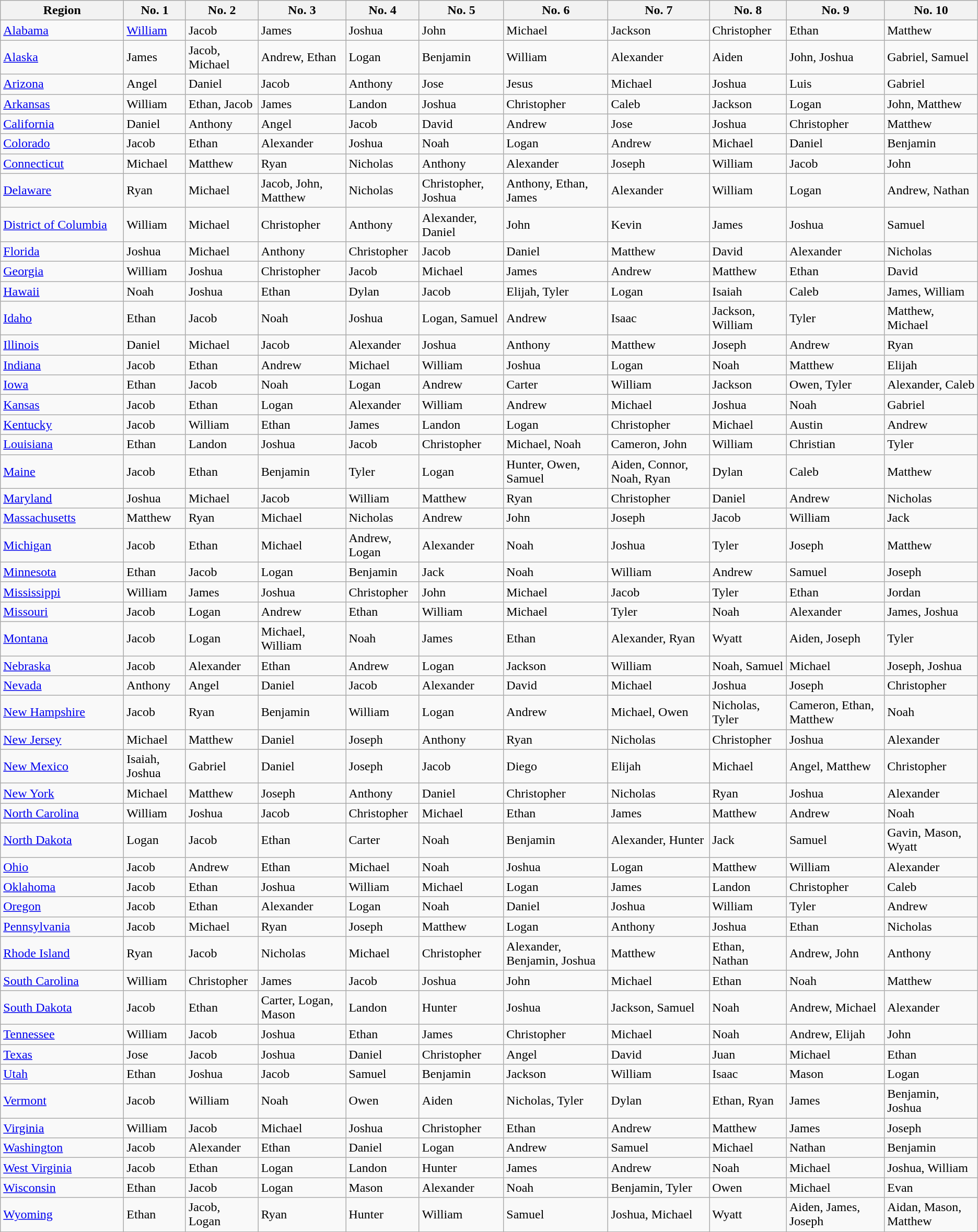<table class="wikitable sortable mw-collapsible" style="min-width:22em">
<tr>
<th width=150>Region</th>
<th>No. 1</th>
<th>No. 2</th>
<th>No. 3</th>
<th>No. 4</th>
<th>No. 5</th>
<th>No. 6</th>
<th>No. 7</th>
<th>No. 8</th>
<th>No. 9</th>
<th>No. 10</th>
</tr>
<tr>
<td><a href='#'>Alabama</a></td>
<td><a href='#'>William</a></td>
<td>Jacob</td>
<td>James</td>
<td>Joshua</td>
<td>John</td>
<td>Michael</td>
<td>Jackson</td>
<td>Christopher</td>
<td>Ethan</td>
<td>Matthew</td>
</tr>
<tr>
<td><a href='#'>Alaska</a></td>
<td>James</td>
<td>Jacob, Michael</td>
<td>Andrew, Ethan</td>
<td>Logan</td>
<td>Benjamin</td>
<td>William</td>
<td>Alexander</td>
<td>Aiden</td>
<td>John, Joshua</td>
<td>Gabriel, Samuel</td>
</tr>
<tr>
<td><a href='#'>Arizona</a></td>
<td>Angel</td>
<td>Daniel</td>
<td>Jacob</td>
<td>Anthony</td>
<td>Jose</td>
<td>Jesus</td>
<td>Michael</td>
<td>Joshua</td>
<td>Luis</td>
<td>Gabriel</td>
</tr>
<tr>
<td><a href='#'>Arkansas</a></td>
<td>William</td>
<td>Ethan, Jacob</td>
<td>James</td>
<td>Landon</td>
<td>Joshua</td>
<td>Christopher</td>
<td>Caleb</td>
<td>Jackson</td>
<td>Logan</td>
<td>John, Matthew</td>
</tr>
<tr>
<td><a href='#'>California</a></td>
<td>Daniel</td>
<td>Anthony</td>
<td>Angel</td>
<td>Jacob</td>
<td>David</td>
<td>Andrew</td>
<td>Jose</td>
<td>Joshua</td>
<td>Christopher</td>
<td>Matthew</td>
</tr>
<tr>
<td><a href='#'>Colorado</a></td>
<td>Jacob</td>
<td>Ethan</td>
<td>Alexander</td>
<td>Joshua</td>
<td>Noah</td>
<td>Logan</td>
<td>Andrew</td>
<td>Michael</td>
<td>Daniel</td>
<td>Benjamin</td>
</tr>
<tr>
<td><a href='#'>Connecticut</a></td>
<td>Michael</td>
<td>Matthew</td>
<td>Ryan</td>
<td>Nicholas</td>
<td>Anthony</td>
<td>Alexander</td>
<td>Joseph</td>
<td>William</td>
<td>Jacob</td>
<td>John</td>
</tr>
<tr>
<td><a href='#'>Delaware</a></td>
<td>Ryan</td>
<td>Michael</td>
<td>Jacob, John, Matthew</td>
<td>Nicholas</td>
<td>Christopher, Joshua</td>
<td>Anthony, Ethan, James</td>
<td>Alexander</td>
<td>William</td>
<td>Logan</td>
<td>Andrew, Nathan</td>
</tr>
<tr>
<td><a href='#'>District of Columbia</a></td>
<td>William</td>
<td>Michael</td>
<td>Christopher</td>
<td>Anthony</td>
<td>Alexander, Daniel</td>
<td>John</td>
<td>Kevin</td>
<td>James</td>
<td>Joshua</td>
<td>Samuel</td>
</tr>
<tr>
<td><a href='#'>Florida</a></td>
<td>Joshua</td>
<td>Michael</td>
<td>Anthony</td>
<td>Christopher</td>
<td>Jacob</td>
<td>Daniel</td>
<td>Matthew</td>
<td>David</td>
<td>Alexander</td>
<td>Nicholas</td>
</tr>
<tr>
<td><a href='#'>Georgia</a></td>
<td>William</td>
<td>Joshua</td>
<td>Christopher</td>
<td>Jacob</td>
<td>Michael</td>
<td>James</td>
<td>Andrew</td>
<td>Matthew</td>
<td>Ethan</td>
<td>David</td>
</tr>
<tr>
<td><a href='#'>Hawaii</a></td>
<td>Noah</td>
<td>Joshua</td>
<td>Ethan</td>
<td>Dylan</td>
<td>Jacob</td>
<td>Elijah, Tyler</td>
<td>Logan</td>
<td>Isaiah</td>
<td>Caleb</td>
<td>James, William</td>
</tr>
<tr>
<td><a href='#'>Idaho</a></td>
<td>Ethan</td>
<td>Jacob</td>
<td>Noah</td>
<td>Joshua</td>
<td>Logan, Samuel</td>
<td>Andrew</td>
<td>Isaac</td>
<td>Jackson, William</td>
<td>Tyler</td>
<td>Matthew, Michael</td>
</tr>
<tr>
<td><a href='#'>Illinois</a></td>
<td>Daniel</td>
<td>Michael</td>
<td>Jacob</td>
<td>Alexander</td>
<td>Joshua</td>
<td>Anthony</td>
<td>Matthew</td>
<td>Joseph</td>
<td>Andrew</td>
<td>Ryan</td>
</tr>
<tr>
<td><a href='#'>Indiana</a></td>
<td>Jacob</td>
<td>Ethan</td>
<td>Andrew</td>
<td>Michael</td>
<td>William</td>
<td>Joshua</td>
<td>Logan</td>
<td>Noah</td>
<td>Matthew</td>
<td>Elijah</td>
</tr>
<tr>
<td><a href='#'>Iowa</a></td>
<td>Ethan</td>
<td>Jacob</td>
<td>Noah</td>
<td>Logan</td>
<td>Andrew</td>
<td>Carter</td>
<td>William</td>
<td>Jackson</td>
<td>Owen, Tyler</td>
<td>Alexander, Caleb</td>
</tr>
<tr>
<td><a href='#'>Kansas</a></td>
<td>Jacob</td>
<td>Ethan</td>
<td>Logan</td>
<td>Alexander</td>
<td>William</td>
<td>Andrew</td>
<td>Michael</td>
<td>Joshua</td>
<td>Noah</td>
<td>Gabriel</td>
</tr>
<tr>
<td><a href='#'>Kentucky</a></td>
<td>Jacob</td>
<td>William</td>
<td>Ethan</td>
<td>James</td>
<td>Landon</td>
<td>Logan</td>
<td>Christopher</td>
<td>Michael</td>
<td>Austin</td>
<td>Andrew</td>
</tr>
<tr>
<td><a href='#'>Louisiana</a></td>
<td>Ethan</td>
<td>Landon</td>
<td>Joshua</td>
<td>Jacob</td>
<td>Christopher</td>
<td>Michael, Noah</td>
<td>Cameron, John</td>
<td>William</td>
<td>Christian</td>
<td>Tyler</td>
</tr>
<tr>
<td><a href='#'>Maine</a></td>
<td>Jacob</td>
<td>Ethan</td>
<td>Benjamin</td>
<td>Tyler</td>
<td>Logan</td>
<td>Hunter, Owen, Samuel</td>
<td>Aiden, Connor, Noah, Ryan</td>
<td>Dylan</td>
<td>Caleb</td>
<td>Matthew</td>
</tr>
<tr>
<td><a href='#'>Maryland</a></td>
<td>Joshua</td>
<td>Michael</td>
<td>Jacob</td>
<td>William</td>
<td>Matthew</td>
<td>Ryan</td>
<td>Christopher</td>
<td>Daniel</td>
<td>Andrew</td>
<td>Nicholas</td>
</tr>
<tr>
<td><a href='#'>Massachusetts</a></td>
<td>Matthew</td>
<td>Ryan</td>
<td>Michael</td>
<td>Nicholas</td>
<td>Andrew</td>
<td>John</td>
<td>Joseph</td>
<td>Jacob</td>
<td>William</td>
<td>Jack</td>
</tr>
<tr>
<td><a href='#'>Michigan</a></td>
<td>Jacob</td>
<td>Ethan</td>
<td>Michael</td>
<td>Andrew, Logan</td>
<td>Alexander</td>
<td>Noah</td>
<td>Joshua</td>
<td>Tyler</td>
<td>Joseph</td>
<td>Matthew</td>
</tr>
<tr>
<td><a href='#'>Minnesota</a></td>
<td>Ethan</td>
<td>Jacob</td>
<td>Logan</td>
<td>Benjamin</td>
<td>Jack</td>
<td>Noah</td>
<td>William</td>
<td>Andrew</td>
<td>Samuel</td>
<td>Joseph</td>
</tr>
<tr>
<td><a href='#'>Mississippi</a></td>
<td>William</td>
<td>James</td>
<td>Joshua</td>
<td>Christopher</td>
<td>John</td>
<td>Michael</td>
<td>Jacob</td>
<td>Tyler</td>
<td>Ethan</td>
<td>Jordan</td>
</tr>
<tr>
<td><a href='#'>Missouri</a></td>
<td>Jacob</td>
<td>Logan</td>
<td>Andrew</td>
<td>Ethan</td>
<td>William</td>
<td>Michael</td>
<td>Tyler</td>
<td>Noah</td>
<td>Alexander</td>
<td>James, Joshua</td>
</tr>
<tr>
<td><a href='#'>Montana</a></td>
<td>Jacob</td>
<td>Logan</td>
<td>Michael, William</td>
<td>Noah</td>
<td>James</td>
<td>Ethan</td>
<td>Alexander, Ryan</td>
<td>Wyatt</td>
<td>Aiden, Joseph</td>
<td>Tyler</td>
</tr>
<tr>
<td><a href='#'>Nebraska</a></td>
<td>Jacob</td>
<td>Alexander</td>
<td>Ethan</td>
<td>Andrew</td>
<td>Logan</td>
<td>Jackson</td>
<td>William</td>
<td>Noah, Samuel</td>
<td>Michael</td>
<td>Joseph, Joshua</td>
</tr>
<tr>
<td><a href='#'>Nevada</a></td>
<td>Anthony</td>
<td>Angel</td>
<td>Daniel</td>
<td>Jacob</td>
<td>Alexander</td>
<td>David</td>
<td>Michael</td>
<td>Joshua</td>
<td>Joseph</td>
<td>Christopher</td>
</tr>
<tr>
<td><a href='#'>New Hampshire</a></td>
<td>Jacob</td>
<td>Ryan</td>
<td>Benjamin</td>
<td>William</td>
<td>Logan</td>
<td>Andrew</td>
<td>Michael, Owen</td>
<td>Nicholas, Tyler</td>
<td>Cameron, Ethan, Matthew</td>
<td>Noah</td>
</tr>
<tr>
<td><a href='#'>New Jersey</a></td>
<td>Michael</td>
<td>Matthew</td>
<td>Daniel</td>
<td>Joseph</td>
<td>Anthony</td>
<td>Ryan</td>
<td>Nicholas</td>
<td>Christopher</td>
<td>Joshua</td>
<td>Alexander</td>
</tr>
<tr>
<td><a href='#'>New Mexico</a></td>
<td>Isaiah, Joshua</td>
<td>Gabriel</td>
<td>Daniel</td>
<td>Joseph</td>
<td>Jacob</td>
<td>Diego</td>
<td>Elijah</td>
<td>Michael</td>
<td>Angel, Matthew</td>
<td>Christopher</td>
</tr>
<tr>
<td><a href='#'>New York</a></td>
<td>Michael</td>
<td>Matthew</td>
<td>Joseph</td>
<td>Anthony</td>
<td>Daniel</td>
<td>Christopher</td>
<td>Nicholas</td>
<td>Ryan</td>
<td>Joshua</td>
<td>Alexander</td>
</tr>
<tr>
<td><a href='#'>North Carolina</a></td>
<td>William</td>
<td>Joshua</td>
<td>Jacob</td>
<td>Christopher</td>
<td>Michael</td>
<td>Ethan</td>
<td>James</td>
<td>Matthew</td>
<td>Andrew</td>
<td>Noah</td>
</tr>
<tr>
<td><a href='#'>North Dakota</a></td>
<td>Logan</td>
<td>Jacob</td>
<td>Ethan</td>
<td>Carter</td>
<td>Noah</td>
<td>Benjamin</td>
<td>Alexander, Hunter</td>
<td>Jack</td>
<td>Samuel</td>
<td>Gavin, Mason, Wyatt</td>
</tr>
<tr>
<td><a href='#'>Ohio</a></td>
<td>Jacob</td>
<td>Andrew</td>
<td>Ethan</td>
<td>Michael</td>
<td>Noah</td>
<td>Joshua</td>
<td>Logan</td>
<td>Matthew</td>
<td>William</td>
<td>Alexander</td>
</tr>
<tr>
<td><a href='#'>Oklahoma</a></td>
<td>Jacob</td>
<td>Ethan</td>
<td>Joshua</td>
<td>William</td>
<td>Michael</td>
<td>Logan</td>
<td>James</td>
<td>Landon</td>
<td>Christopher</td>
<td>Caleb</td>
</tr>
<tr>
<td><a href='#'>Oregon</a></td>
<td>Jacob</td>
<td>Ethan</td>
<td>Alexander</td>
<td>Logan</td>
<td>Noah</td>
<td>Daniel</td>
<td>Joshua</td>
<td>William</td>
<td>Tyler</td>
<td>Andrew</td>
</tr>
<tr>
<td><a href='#'>Pennsylvania</a></td>
<td>Jacob</td>
<td>Michael</td>
<td>Ryan</td>
<td>Joseph</td>
<td>Matthew</td>
<td>Logan</td>
<td>Anthony</td>
<td>Joshua</td>
<td>Ethan</td>
<td>Nicholas</td>
</tr>
<tr>
<td><a href='#'>Rhode Island</a></td>
<td>Ryan</td>
<td>Jacob</td>
<td>Nicholas</td>
<td>Michael</td>
<td>Christopher</td>
<td>Alexander, Benjamin, Joshua</td>
<td>Matthew</td>
<td>Ethan, Nathan</td>
<td>Andrew, John</td>
<td>Anthony</td>
</tr>
<tr>
<td><a href='#'>South Carolina</a></td>
<td>William</td>
<td>Christopher</td>
<td>James</td>
<td>Jacob</td>
<td>Joshua</td>
<td>John</td>
<td>Michael</td>
<td>Ethan</td>
<td>Noah</td>
<td>Matthew</td>
</tr>
<tr>
<td><a href='#'>South Dakota</a></td>
<td>Jacob</td>
<td>Ethan</td>
<td>Carter, Logan, Mason</td>
<td>Landon</td>
<td>Hunter</td>
<td>Joshua</td>
<td>Jackson, Samuel</td>
<td>Noah</td>
<td>Andrew, Michael</td>
<td>Alexander</td>
</tr>
<tr>
<td><a href='#'>Tennessee</a></td>
<td>William</td>
<td>Jacob</td>
<td>Joshua</td>
<td>Ethan</td>
<td>James</td>
<td>Christopher</td>
<td>Michael</td>
<td>Noah</td>
<td>Andrew, Elijah</td>
<td>John</td>
</tr>
<tr>
<td><a href='#'>Texas</a></td>
<td>Jose</td>
<td>Jacob</td>
<td>Joshua</td>
<td>Daniel</td>
<td>Christopher</td>
<td>Angel</td>
<td>David</td>
<td>Juan</td>
<td>Michael</td>
<td>Ethan</td>
</tr>
<tr>
<td><a href='#'>Utah</a></td>
<td>Ethan</td>
<td>Joshua</td>
<td>Jacob</td>
<td>Samuel</td>
<td>Benjamin</td>
<td>Jackson</td>
<td>William</td>
<td>Isaac</td>
<td>Mason</td>
<td>Logan</td>
</tr>
<tr>
<td><a href='#'>Vermont</a></td>
<td>Jacob</td>
<td>William</td>
<td>Noah</td>
<td>Owen</td>
<td>Aiden</td>
<td>Nicholas, Tyler</td>
<td>Dylan</td>
<td>Ethan, Ryan</td>
<td>James</td>
<td>Benjamin, Joshua</td>
</tr>
<tr>
<td><a href='#'>Virginia</a></td>
<td>William</td>
<td>Jacob</td>
<td>Michael</td>
<td>Joshua</td>
<td>Christopher</td>
<td>Ethan</td>
<td>Andrew</td>
<td>Matthew</td>
<td>James</td>
<td>Joseph</td>
</tr>
<tr>
<td><a href='#'>Washington</a></td>
<td>Jacob</td>
<td>Alexander</td>
<td>Ethan</td>
<td>Daniel</td>
<td>Logan</td>
<td>Andrew</td>
<td>Samuel</td>
<td>Michael</td>
<td>Nathan</td>
<td>Benjamin</td>
</tr>
<tr>
<td><a href='#'>West Virginia</a></td>
<td>Jacob</td>
<td>Ethan</td>
<td>Logan</td>
<td>Landon</td>
<td>Hunter</td>
<td>James</td>
<td>Andrew</td>
<td>Noah</td>
<td>Michael</td>
<td>Joshua, William</td>
</tr>
<tr>
<td><a href='#'>Wisconsin</a></td>
<td>Ethan</td>
<td>Jacob</td>
<td>Logan</td>
<td>Mason</td>
<td>Alexander</td>
<td>Noah</td>
<td>Benjamin, Tyler</td>
<td>Owen</td>
<td>Michael</td>
<td>Evan</td>
</tr>
<tr>
<td><a href='#'>Wyoming</a></td>
<td>Ethan</td>
<td>Jacob, Logan</td>
<td>Ryan</td>
<td>Hunter</td>
<td>William</td>
<td>Samuel</td>
<td>Joshua, Michael</td>
<td>Wyatt</td>
<td>Aiden, James, Joseph</td>
<td>Aidan, Mason, Matthew</td>
</tr>
<tr>
</tr>
</table>
